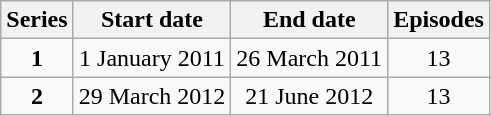<table class="wikitable" style="text-align:center;">
<tr>
<th>Series</th>
<th>Start date</th>
<th>End date</th>
<th>Episodes</th>
</tr>
<tr>
<td><strong>1</strong></td>
<td>1 January 2011</td>
<td>26 March 2011</td>
<td>13</td>
</tr>
<tr>
<td><strong>2</strong></td>
<td>29 March 2012</td>
<td>21 June 2012</td>
<td>13</td>
</tr>
</table>
